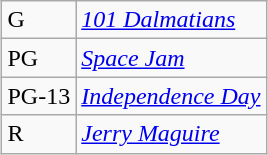<table class="wikitable sortable" style="margin:auto; margin:auto;">
<tr>
<td>G</td>
<td><em><a href='#'>101 Dalmatians</a></em></td>
</tr>
<tr>
<td>PG</td>
<td><em><a href='#'>Space Jam</a></em></td>
</tr>
<tr>
<td>PG-13</td>
<td><em><a href='#'>Independence Day</a></em></td>
</tr>
<tr>
<td>R</td>
<td><em><a href='#'>Jerry Maguire</a></em></td>
</tr>
</table>
